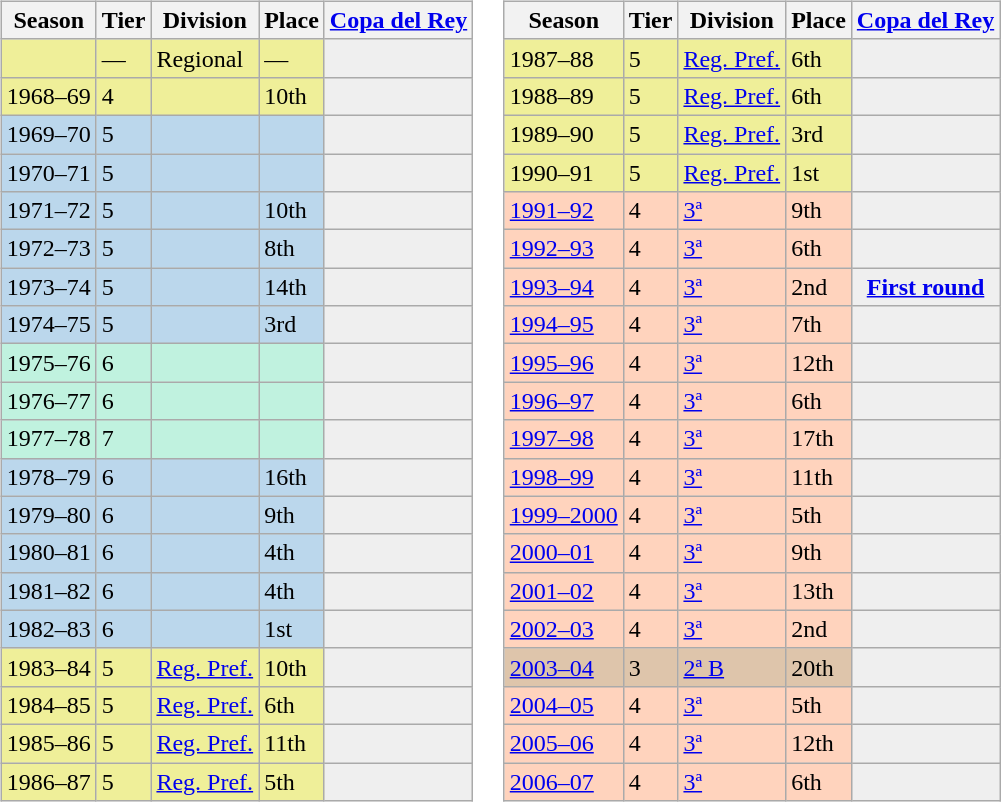<table>
<tr>
<td valign="top" width=0%><br><table class="wikitable">
<tr style="background:#f0f6fa;">
<th>Season</th>
<th>Tier</th>
<th>Division</th>
<th>Place</th>
<th><a href='#'>Copa del Rey</a></th>
</tr>
<tr>
<td style="background:#EFEF99;"></td>
<td style="background:#EFEF99;">—</td>
<td style="background:#EFEF99;">Regional</td>
<td style="background:#EFEF99;">—</td>
<th style="background:#efefef;"></th>
</tr>
<tr>
<td style="background:#EFEF99;">1968–69</td>
<td style="background:#EFEF99;">4</td>
<td style="background:#EFEF99;"></td>
<td style="background:#EFEF99;">10th</td>
<td style="background:#efefef;"></td>
</tr>
<tr>
<td style="background:#BBD7EC;">1969–70</td>
<td style="background:#BBD7EC;">5</td>
<td style="background:#BBD7EC;"></td>
<td style="background:#BBD7EC;"></td>
<td style="background:#efefef;"></td>
</tr>
<tr>
<td style="background:#BBD7EC;">1970–71</td>
<td style="background:#BBD7EC;">5</td>
<td style="background:#BBD7EC;"></td>
<td style="background:#BBD7EC;"></td>
<td style="background:#efefef;"></td>
</tr>
<tr>
<td style="background:#BBD7EC;">1971–72</td>
<td style="background:#BBD7EC;">5</td>
<td style="background:#BBD7EC;"></td>
<td style="background:#BBD7EC;">10th</td>
<td style="background:#efefef;"></td>
</tr>
<tr>
<td style="background:#BBD7EC;">1972–73</td>
<td style="background:#BBD7EC;">5</td>
<td style="background:#BBD7EC;"></td>
<td style="background:#BBD7EC;">8th</td>
<td style="background:#efefef;"></td>
</tr>
<tr>
<td style="background:#BBD7EC;">1973–74</td>
<td style="background:#BBD7EC;">5</td>
<td style="background:#BBD7EC;"></td>
<td style="background:#BBD7EC;">14th</td>
<td style="background:#efefef;"></td>
</tr>
<tr>
<td style="background:#BBD7EC;">1974–75</td>
<td style="background:#BBD7EC;">5</td>
<td style="background:#BBD7EC;"></td>
<td style="background:#BBD7EC;">3rd</td>
<td style="background:#efefef;"></td>
</tr>
<tr>
<td style="background:#C0F2DF;">1975–76</td>
<td style="background:#C0F2DF;">6</td>
<td style="background:#C0F2DF;"></td>
<td style="background:#C0F2DF;"></td>
<td style="background:#efefef;"></td>
</tr>
<tr>
<td style="background:#C0F2DF;">1976–77</td>
<td style="background:#C0F2DF;">6</td>
<td style="background:#C0F2DF;"></td>
<td style="background:#C0F2DF;"></td>
<td style="background:#efefef;"></td>
</tr>
<tr>
<td style="background:#C0F2DF;">1977–78</td>
<td style="background:#C0F2DF;">7</td>
<td style="background:#C0F2DF;"></td>
<td style="background:#C0F2DF;"></td>
<td style="background:#efefef;"></td>
</tr>
<tr>
<td style="background:#BBD7EC;">1978–79</td>
<td style="background:#BBD7EC;">6</td>
<td style="background:#BBD7EC;"></td>
<td style="background:#BBD7EC;">16th</td>
<td style="background:#efefef;"></td>
</tr>
<tr>
<td style="background:#BBD7EC;">1979–80</td>
<td style="background:#BBD7EC;">6</td>
<td style="background:#BBD7EC;"></td>
<td style="background:#BBD7EC;">9th</td>
<td style="background:#efefef;"></td>
</tr>
<tr>
<td style="background:#BBD7EC;">1980–81</td>
<td style="background:#BBD7EC;">6</td>
<td style="background:#BBD7EC;"></td>
<td style="background:#BBD7EC;">4th</td>
<td style="background:#efefef;"></td>
</tr>
<tr>
<td style="background:#BBD7EC;">1981–82</td>
<td style="background:#BBD7EC;">6</td>
<td style="background:#BBD7EC;"></td>
<td style="background:#BBD7EC;">4th</td>
<td style="background:#efefef;"></td>
</tr>
<tr>
<td style="background:#BBD7EC;">1982–83</td>
<td style="background:#BBD7EC;">6</td>
<td style="background:#BBD7EC;"></td>
<td style="background:#BBD7EC;">1st</td>
<td style="background:#efefef;"></td>
</tr>
<tr>
<td style="background:#EFEF99;">1983–84</td>
<td style="background:#EFEF99;">5</td>
<td style="background:#EFEF99;"><a href='#'>Reg. Pref.</a></td>
<td style="background:#EFEF99;">10th</td>
<td style="background:#efefef;"></td>
</tr>
<tr>
<td style="background:#EFEF99;">1984–85</td>
<td style="background:#EFEF99;">5</td>
<td style="background:#EFEF99;"><a href='#'>Reg. Pref.</a></td>
<td style="background:#EFEF99;">6th</td>
<td style="background:#efefef;"></td>
</tr>
<tr>
<td style="background:#EFEF99;">1985–86</td>
<td style="background:#EFEF99;">5</td>
<td style="background:#EFEF99;"><a href='#'>Reg. Pref.</a></td>
<td style="background:#EFEF99;">11th</td>
<td style="background:#efefef;"></td>
</tr>
<tr>
<td style="background:#EFEF99;">1986–87</td>
<td style="background:#EFEF99;">5</td>
<td style="background:#EFEF99;"><a href='#'>Reg. Pref.</a></td>
<td style="background:#EFEF99;">5th</td>
<td style="background:#efefef;"></td>
</tr>
</table>
</td>
<td valign="top" width=0%><br><table class="wikitable">
<tr style="background:#f0f6fa;">
<th>Season</th>
<th>Tier</th>
<th>Division</th>
<th>Place</th>
<th><a href='#'>Copa del Rey</a></th>
</tr>
<tr>
<td style="background:#EFEF99;">1987–88</td>
<td style="background:#EFEF99;">5</td>
<td style="background:#EFEF99;"><a href='#'>Reg. Pref.</a></td>
<td style="background:#EFEF99;">6th</td>
<td style="background:#efefef;"></td>
</tr>
<tr>
<td style="background:#EFEF99;">1988–89</td>
<td style="background:#EFEF99;">5</td>
<td style="background:#EFEF99;"><a href='#'>Reg. Pref.</a></td>
<td style="background:#EFEF99;">6th</td>
<td style="background:#efefef;"></td>
</tr>
<tr>
<td style="background:#EFEF99;">1989–90</td>
<td style="background:#EFEF99;">5</td>
<td style="background:#EFEF99;"><a href='#'>Reg. Pref.</a></td>
<td style="background:#EFEF99;">3rd</td>
<td style="background:#efefef;"></td>
</tr>
<tr>
<td style="background:#EFEF99;">1990–91</td>
<td style="background:#EFEF99;">5</td>
<td style="background:#EFEF99;"><a href='#'>Reg. Pref.</a></td>
<td style="background:#EFEF99;">1st</td>
<td style="background:#efefef;"></td>
</tr>
<tr>
<td style="background:#FFD3BD;"><a href='#'>1991–92</a></td>
<td style="background:#FFD3BD;">4</td>
<td style="background:#FFD3BD;"><a href='#'>3ª</a></td>
<td style="background:#FFD3BD;">9th</td>
<th style="background:#efefef;"></th>
</tr>
<tr>
<td style="background:#FFD3BD;"><a href='#'>1992–93</a></td>
<td style="background:#FFD3BD;">4</td>
<td style="background:#FFD3BD;"><a href='#'>3ª</a></td>
<td style="background:#FFD3BD;">6th</td>
<th style="background:#efefef;"></th>
</tr>
<tr>
<td style="background:#FFD3BD;"><a href='#'>1993–94</a></td>
<td style="background:#FFD3BD;">4</td>
<td style="background:#FFD3BD;"><a href='#'>3ª</a></td>
<td style="background:#FFD3BD;">2nd</td>
<th style="background:#efefef;"><a href='#'>First round</a></th>
</tr>
<tr>
<td style="background:#FFD3BD;"><a href='#'>1994–95</a></td>
<td style="background:#FFD3BD;">4</td>
<td style="background:#FFD3BD;"><a href='#'>3ª</a></td>
<td style="background:#FFD3BD;">7th</td>
<th style="background:#efefef;"></th>
</tr>
<tr>
<td style="background:#FFD3BD;"><a href='#'>1995–96</a></td>
<td style="background:#FFD3BD;">4</td>
<td style="background:#FFD3BD;"><a href='#'>3ª</a></td>
<td style="background:#FFD3BD;">12th</td>
<td style="background:#efefef;"></td>
</tr>
<tr>
<td style="background:#FFD3BD;"><a href='#'>1996–97</a></td>
<td style="background:#FFD3BD;">4</td>
<td style="background:#FFD3BD;"><a href='#'>3ª</a></td>
<td style="background:#FFD3BD;">6th</td>
<th style="background:#efefef;"></th>
</tr>
<tr>
<td style="background:#FFD3BD;"><a href='#'>1997–98</a></td>
<td style="background:#FFD3BD;">4</td>
<td style="background:#FFD3BD;"><a href='#'>3ª</a></td>
<td style="background:#FFD3BD;">17th</td>
<th style="background:#efefef;"></th>
</tr>
<tr>
<td style="background:#FFD3BD;"><a href='#'>1998–99</a></td>
<td style="background:#FFD3BD;">4</td>
<td style="background:#FFD3BD;"><a href='#'>3ª</a></td>
<td style="background:#FFD3BD;">11th</td>
<th style="background:#efefef;"></th>
</tr>
<tr>
<td style="background:#FFD3BD;"><a href='#'>1999–2000</a></td>
<td style="background:#FFD3BD;">4</td>
<td style="background:#FFD3BD;"><a href='#'>3ª</a></td>
<td style="background:#FFD3BD;">5th</td>
<td style="background:#efefef;"></td>
</tr>
<tr>
<td style="background:#FFD3BD;"><a href='#'>2000–01</a></td>
<td style="background:#FFD3BD;">4</td>
<td style="background:#FFD3BD;"><a href='#'>3ª</a></td>
<td style="background:#FFD3BD;">9th</td>
<td style="background:#efefef;"></td>
</tr>
<tr>
<td style="background:#FFD3BD;"><a href='#'>2001–02</a></td>
<td style="background:#FFD3BD;">4</td>
<td style="background:#FFD3BD;"><a href='#'>3ª</a></td>
<td style="background:#FFD3BD;">13th</td>
<td style="background:#efefef;"></td>
</tr>
<tr>
<td style="background:#FFD3BD;"><a href='#'>2002–03</a></td>
<td style="background:#FFD3BD;">4</td>
<td style="background:#FFD3BD;"><a href='#'>3ª</a></td>
<td style="background:#FFD3BD;">2nd</td>
<th style="background:#efefef;"></th>
</tr>
<tr>
<td style="background:#DEC5AB;"><a href='#'>2003–04</a></td>
<td style="background:#DEC5AB;">3</td>
<td style="background:#DEC5AB;"><a href='#'>2ª B</a></td>
<td style="background:#DEC5AB;">20th</td>
<th style="background:#efefef;"></th>
</tr>
<tr>
<td style="background:#FFD3BD;"><a href='#'>2004–05</a></td>
<td style="background:#FFD3BD;">4</td>
<td style="background:#FFD3BD;"><a href='#'>3ª</a></td>
<td style="background:#FFD3BD;">5th</td>
<th style="background:#efefef;"></th>
</tr>
<tr>
<td style="background:#FFD3BD;"><a href='#'>2005–06</a></td>
<td style="background:#FFD3BD;">4</td>
<td style="background:#FFD3BD;"><a href='#'>3ª</a></td>
<td style="background:#FFD3BD;">12th</td>
<td style="background:#efefef;"></td>
</tr>
<tr>
<td style="background:#FFD3BD;"><a href='#'>2006–07</a></td>
<td style="background:#FFD3BD;">4</td>
<td style="background:#FFD3BD;"><a href='#'>3ª</a></td>
<td style="background:#FFD3BD;">6th</td>
<td style="background:#efefef;"></td>
</tr>
</table>
</td>
</tr>
</table>
